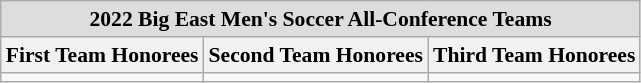<table class="wikitable" style="white-space:nowrap; font-size:90%;">
<tr>
<td colspan="3" style="text-align:center; background:#ddd;"><strong>2022 Big East Men's Soccer All-Conference Teams</strong></td>
</tr>
<tr>
<th>First Team Honorees</th>
<th>Second Team Honorees</th>
<th>Third Team Honorees</th>
</tr>
<tr>
<td></td>
<td></td>
<td></td>
</tr>
</table>
